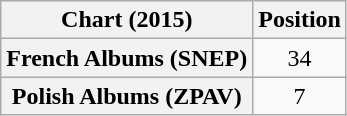<table class="wikitable sortable plainrowheaders" style="text-align:center">
<tr>
<th scope="col">Chart (2015)</th>
<th scope="col">Position</th>
</tr>
<tr>
<th scope="row">French Albums (SNEP)</th>
<td>34</td>
</tr>
<tr>
<th scope="row">Polish Albums (ZPAV)</th>
<td>7</td>
</tr>
</table>
